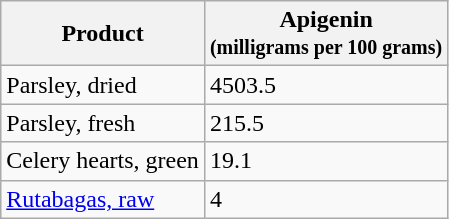<table class="wikitable">
<tr>
<th>Product</th>
<th>Apigenin<br><small>(milligrams per 100 grams)</small></th>
</tr>
<tr>
<td>Parsley, dried</td>
<td>4503.5</td>
</tr>
<tr>
<td>Parsley, fresh</td>
<td>215.5</td>
</tr>
<tr>
<td>Celery hearts, green</td>
<td>19.1</td>
</tr>
<tr>
<td><a href='#'>Rutabagas, raw</a></td>
<td>4</td>
</tr>
</table>
